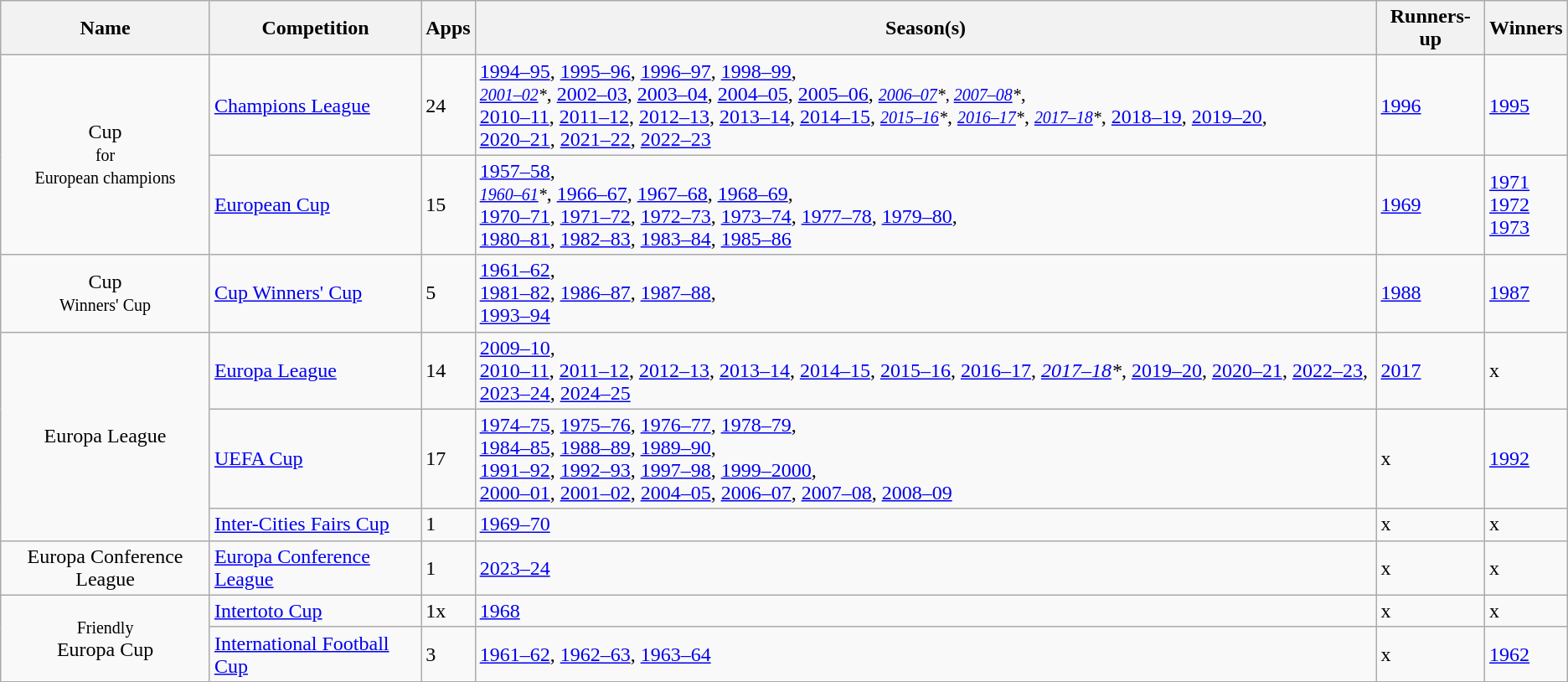<table class="wikitable">
<tr>
<th>Name</th>
<th>Competition</th>
<th>Apps</th>
<th>Season(s)</th>
<th>Runners-up</th>
<th>Winners</th>
</tr>
<tr>
<td align="center" rowspan="2">Cup <br><small>for<br> European champions</small></td>
<td><a href='#'>Champions League</a></td>
<td>24</td>
<td><a href='#'>1994–95</a>, <a href='#'>1995–96</a>, <a href='#'>1996–97</a>, <a href='#'>1998–99</a>,<br> <small><em><a href='#'>2001–02</a>*</em></small>, <a href='#'>2002–03</a>, <a href='#'>2003–04</a>, <a href='#'>2004–05</a>, <a href='#'>2005–06</a>, <small><em><a href='#'>2006–07</a>*</em>, <em><a href='#'>2007–08</a>*</em></small>, <br> <a href='#'>2010–11</a>, <a href='#'>2011–12</a>, <a href='#'>2012–13</a>, <a href='#'>2013–14</a>, <a href='#'>2014–15</a>, <small><em><a href='#'>2015–16</a>*</em></small>, <small><em><a href='#'>2016–17</a>*</em></small>, <small><em><a href='#'>2017–18</a>*</em></small>, <a href='#'>2018–19</a>, <a href='#'>2019–20</a>, <br> <a href='#'>2020–21</a>, <a href='#'>2021–22</a>, <a href='#'>2022–23</a></td>
<td><a href='#'>1996</a></td>
<td><a href='#'>1995</a></td>
</tr>
<tr>
<td><a href='#'>European Cup</a></td>
<td>15</td>
<td><a href='#'>1957–58</a>,<br> <small><em><a href='#'>1960–61</a>*</em></small>, <a href='#'>1966–67</a>, <a href='#'>1967–68</a>, <a href='#'>1968–69</a>,<br> <a href='#'>1970–71</a>, <a href='#'>1971–72</a>, <a href='#'>1972–73</a>, <a href='#'>1973–74</a>, <a href='#'>1977–78</a>, <a href='#'>1979–80</a>,<br><a href='#'>1980–81</a>, <a href='#'>1982–83</a>, <a href='#'>1983–84</a>, <a href='#'>1985–86</a></td>
<td><a href='#'>1969</a></td>
<td><a href='#'>1971</a><br> <a href='#'>1972</a><br> <a href='#'>1973</a></td>
</tr>
<tr>
<td align="center">Cup <br><small>Winners' Cup</small></td>
<td><a href='#'>Cup Winners' Cup</a></td>
<td>5</td>
<td><a href='#'>1961–62</a>,<br> <a href='#'>1981–82</a>, <a href='#'>1986–87</a>, <a href='#'>1987–88</a>,<br> <a href='#'>1993–94</a></td>
<td><a href='#'>1988</a></td>
<td><a href='#'>1987</a></td>
</tr>
<tr>
<td align="center" rowspan="3">Europa League</td>
<td><a href='#'>Europa League</a></td>
<td>14</td>
<td><a href='#'>2009–10</a>,<br> <a href='#'>2010–11</a>, <a href='#'>2011–12</a>, <a href='#'>2012–13</a>, <a href='#'>2013–14</a>, <a href='#'>2014–15</a>, <a href='#'>2015–16</a>, <a href='#'>2016–17</a>, <em><a href='#'>2017–18</a>*</em>, <a href='#'>2019–20</a>, <a href='#'>2020–21</a>, <a href='#'>2022–23</a>, <a href='#'>2023–24</a>, <a href='#'>2024–25</a></td>
<td><a href='#'>2017</a></td>
<td>x</td>
</tr>
<tr>
<td><a href='#'>UEFA Cup</a></td>
<td>17</td>
<td><a href='#'>1974–75</a>, <a href='#'>1975–76</a>, <a href='#'>1976–77</a>, <a href='#'>1978–79</a>,<br> <a href='#'>1984–85</a>, <a href='#'>1988–89</a>, <a href='#'>1989–90</a>,<br> <a href='#'>1991–92</a>, <a href='#'>1992–93</a>, <a href='#'>1997–98</a>, <a href='#'>1999–2000</a>,<br> <a href='#'>2000–01</a>, <a href='#'>2001–02</a>, <a href='#'>2004–05</a>, <a href='#'>2006–07</a>, <a href='#'>2007–08</a>, <a href='#'>2008–09</a></td>
<td>x</td>
<td><a href='#'>1992</a></td>
</tr>
<tr>
<td><a href='#'>Inter-Cities Fairs Cup</a></td>
<td>1</td>
<td><a href='#'>1969–70</a></td>
<td>x</td>
<td>x</td>
</tr>
<tr>
<td align="center">Europa Conference League</td>
<td><a href='#'>Europa Conference League</a></td>
<td>1</td>
<td><a href='#'>2023–24</a></td>
<td>x</td>
<td>x</td>
</tr>
<tr>
<td align="center" rowspan="2"><small>Friendly</small><br> Europa Cup</td>
<td><a href='#'>Intertoto Cup</a></td>
<td>1x</td>
<td><a href='#'>1968</a></td>
<td>x</td>
<td>x</td>
</tr>
<tr>
<td><a href='#'>International Football Cup</a></td>
<td>3</td>
<td><a href='#'>1961–62</a>, <a href='#'>1962–63</a>, <a href='#'>1963–64</a></td>
<td>x</td>
<td><a href='#'>1962</a></td>
</tr>
</table>
